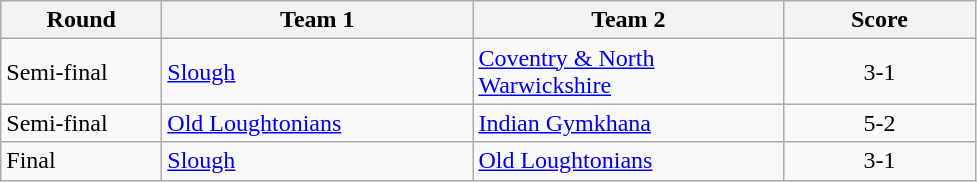<table class="wikitable" style="font-size: 100%">
<tr>
<th width=100>Round</th>
<th width=200>Team 1</th>
<th width=200>Team 2</th>
<th width=120>Score</th>
</tr>
<tr>
<td>Semi-final</td>
<td><a href='#'>Slough</a></td>
<td><a href='#'>Coventry & North Warwickshire</a></td>
<td align=center>3-1</td>
</tr>
<tr>
<td>Semi-final</td>
<td><a href='#'>Old Loughtonians</a></td>
<td><a href='#'>Indian Gymkhana</a></td>
<td align=center>5-2</td>
</tr>
<tr>
<td>Final</td>
<td><a href='#'>Slough</a></td>
<td><a href='#'>Old Loughtonians</a></td>
<td align=center>3-1</td>
</tr>
</table>
